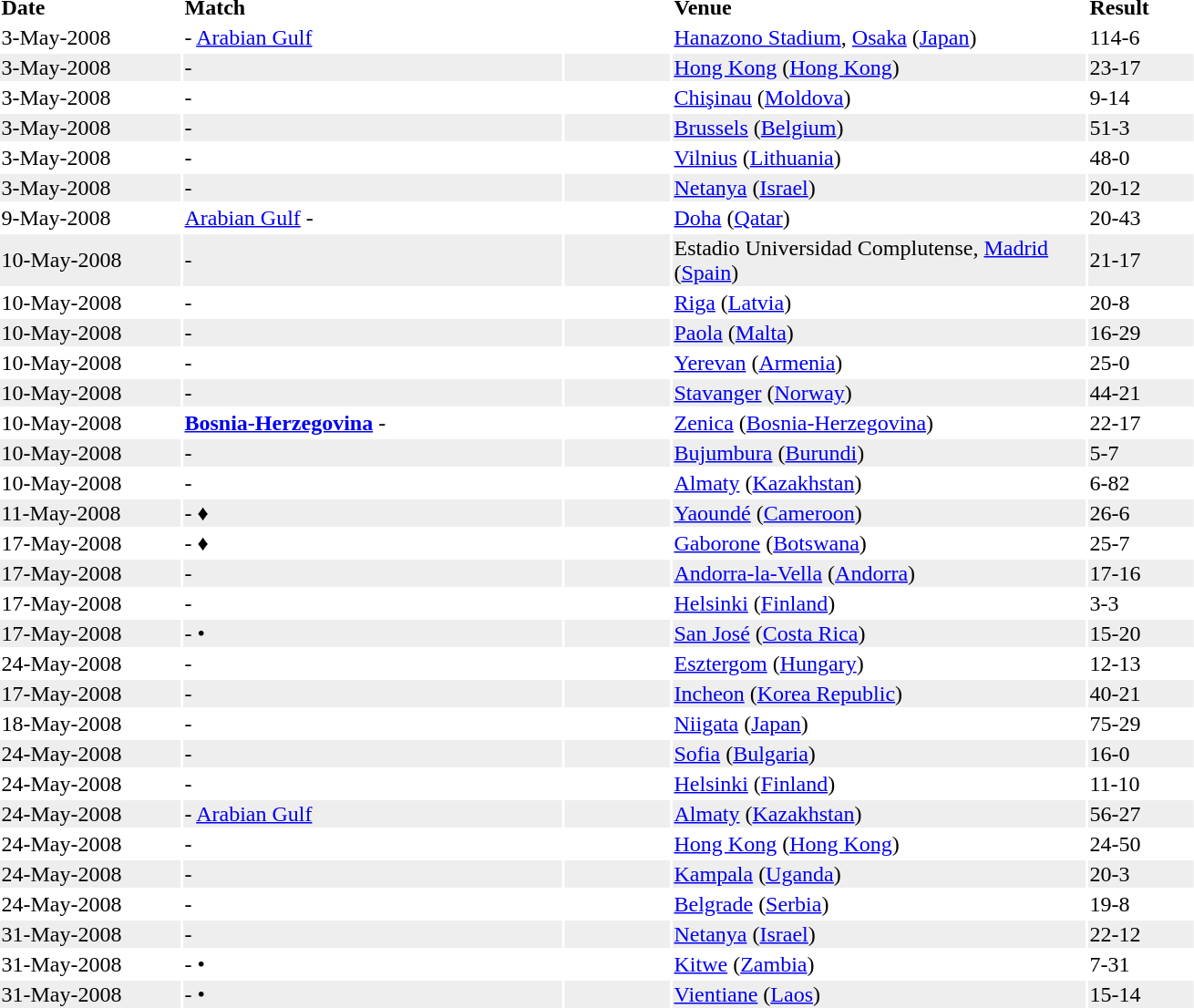<table>
<tr ---->
<td width="130"><strong>Date</strong></td>
<td width="275"><strong>Match</strong></td>
<td width="75"></td>
<td width="300"><strong>Venue</strong></td>
<td width="75"><strong>Result</strong></td>
</tr>
<tr ---->
<td>3-May-2008</td>
<td><strong></strong> - <a href='#'>Arabian Gulf</a></td>
<td><br></td>
<td><a href='#'>Hanazono Stadium</a>, <a href='#'>Osaka</a> (<a href='#'>Japan</a>)</td>
<td>114-6</td>
</tr>
<tr ---- bgcolor="#eeeeee">
<td>3-May-2008</td>
<td><strong></strong> - </td>
<td><br></td>
<td><a href='#'>Hong Kong</a> (<a href='#'>Hong Kong</a>)</td>
<td>23-17</td>
</tr>
<tr ---->
<td>3-May-2008</td>
<td> - <strong></strong></td>
<td><br></td>
<td><a href='#'>Chişinau</a> (<a href='#'>Moldova</a>)</td>
<td>9-14</td>
</tr>
<tr ---- bgcolor="#eeeeee">
<td>3-May-2008</td>
<td><strong></strong> - </td>
<td><br></td>
<td><a href='#'>Brussels</a> (<a href='#'>Belgium</a>)</td>
<td>51-3</td>
</tr>
<tr ---->
<td>3-May-2008</td>
<td><strong></strong> - </td>
<td><br></td>
<td><a href='#'>Vilnius</a> (<a href='#'>Lithuania</a>)</td>
<td>48-0</td>
</tr>
<tr ---- bgcolor="#eeeeee">
<td>3-May-2008</td>
<td><strong></strong> - </td>
<td><br> </td>
<td><a href='#'>Netanya</a> (<a href='#'>Israel</a>)</td>
<td>20-12</td>
</tr>
<tr ---->
<td>9-May-2008</td>
<td><a href='#'>Arabian Gulf</a> - <strong></strong></td>
<td><br></td>
<td><a href='#'>Doha</a> (<a href='#'>Qatar</a>)</td>
<td>20-43</td>
</tr>
<tr ---- bgcolor="#eeeeee">
<td>10-May-2008</td>
<td><strong></strong> - </td>
<td><br></td>
<td>Estadio Universidad Complutense, <a href='#'>Madrid</a> (<a href='#'>Spain</a>)</td>
<td>21-17</td>
</tr>
<tr ---->
<td>10-May-2008</td>
<td><strong></strong> - </td>
<td><br></td>
<td><a href='#'>Riga</a> (<a href='#'>Latvia</a>)</td>
<td>20-8</td>
</tr>
<tr ---- bgcolor="#eeeeee">
<td>10-May-2008</td>
<td> - <strong></strong></td>
<td><br> </td>
<td><a href='#'>Paola</a> (<a href='#'>Malta</a>)</td>
<td>16-29</td>
</tr>
<tr ---->
<td>10-May-2008</td>
<td><strong></strong> - </td>
<td><br> </td>
<td><a href='#'>Yerevan</a> (<a href='#'>Armenia</a>)</td>
<td>25-0</td>
</tr>
<tr ---- bgcolor="#eeeeee">
<td>10-May-2008</td>
<td><strong></strong> - </td>
<td><br></td>
<td><a href='#'>Stavanger</a> (<a href='#'>Norway</a>)</td>
<td>44-21</td>
</tr>
<tr ---->
<td>10-May-2008</td>
<td> <strong><a href='#'>Bosnia-Herzegovina</a></strong> - </td>
<td><br></td>
<td><a href='#'>Zenica</a> (<a href='#'>Bosnia-Herzegovina</a>)</td>
<td>22-17</td>
</tr>
<tr ---- bgcolor="#eeeeee">
<td>10-May-2008</td>
<td> - <strong></strong></td>
<td><br></td>
<td><a href='#'>Bujumbura</a> (<a href='#'>Burundi</a>)</td>
<td>5-7</td>
</tr>
<tr ---->
<td>10-May-2008</td>
<td> - <strong></strong></td>
<td><br></td>
<td><a href='#'>Almaty</a> (<a href='#'>Kazakhstan</a>)</td>
<td>6-82</td>
</tr>
<tr ---- bgcolor="#eeeeee">
<td>11-May-2008</td>
<td><strong></strong> -  ♦</td>
<td><br></td>
<td><a href='#'>Yaoundé</a> (<a href='#'>Cameroon</a>)</td>
<td>26-6</td>
</tr>
<tr ---->
<td>17-May-2008</td>
<td><strong></strong> -  ♦</td>
<td><br></td>
<td><a href='#'>Gaborone</a> (<a href='#'>Botswana</a>)</td>
<td>25-7</td>
</tr>
<tr ---- bgcolor="#eeeeee">
<td>17-May-2008</td>
<td><strong></strong> - </td>
<td><br></td>
<td><a href='#'>Andorra-la-Vella</a> (<a href='#'>Andorra</a>)</td>
<td>17-16</td>
</tr>
<tr ---->
<td>17-May-2008</td>
<td> - </td>
<td><br> </td>
<td><a href='#'>Helsinki</a> (<a href='#'>Finland</a>)</td>
<td>3-3</td>
</tr>
<tr ---- bgcolor="#eeeeee">
<td>17-May-2008</td>
<td> - <strong></strong> •</td>
<td><br></td>
<td><a href='#'>San José</a> (<a href='#'>Costa Rica</a>)</td>
<td>15-20</td>
</tr>
<tr ---->
<td>24-May-2008</td>
<td> - <strong></strong></td>
<td><br></td>
<td><a href='#'>Esztergom</a> (<a href='#'>Hungary</a>)</td>
<td>12-13</td>
</tr>
<tr ---- bgcolor="#eeeeee">
<td>17-May-2008</td>
<td><strong></strong> - </td>
<td><br></td>
<td><a href='#'>Incheon</a> (<a href='#'>Korea Republic</a>)</td>
<td>40-21</td>
</tr>
<tr ---->
<td>18-May-2008</td>
<td><strong></strong> - </td>
<td><br></td>
<td><a href='#'>Niigata</a> (<a href='#'>Japan</a>)</td>
<td>75-29</td>
</tr>
<tr ---- bgcolor="#eeeeee">
<td>24-May-2008</td>
<td><strong></strong> - </td>
<td><br></td>
<td><a href='#'>Sofia</a> (<a href='#'>Bulgaria</a>)</td>
<td>16-0</td>
</tr>
<tr ---->
<td>24-May-2008</td>
<td><strong></strong> - </td>
<td><br> </td>
<td><a href='#'>Helsinki</a> (<a href='#'>Finland</a>)</td>
<td>11-10</td>
</tr>
<tr ---- bgcolor="#eeeeee">
<td>24-May-2008</td>
<td><strong></strong> - <a href='#'>Arabian Gulf</a></td>
<td><br></td>
<td><a href='#'>Almaty</a> (<a href='#'>Kazakhstan</a>)</td>
<td>56-27</td>
</tr>
<tr ---->
<td>24-May-2008</td>
<td> - <strong></strong></td>
<td><br></td>
<td><a href='#'>Hong Kong</a> (<a href='#'>Hong Kong</a>)</td>
<td>24-50</td>
</tr>
<tr ---- bgcolor="#eeeeee">
<td>24-May-2008</td>
<td><strong></strong> - </td>
<td><br></td>
<td><a href='#'>Kampala</a> (<a href='#'>Uganda</a>)</td>
<td>20-3</td>
</tr>
<tr ---->
<td>24-May-2008</td>
<td><strong></strong> - </td>
<td><br></td>
<td><a href='#'>Belgrade</a> (<a href='#'>Serbia</a>)</td>
<td>19-8</td>
</tr>
<tr ---- bgcolor="#eeeeee">
<td>31-May-2008</td>
<td><strong></strong> - </td>
<td><br> </td>
<td><a href='#'>Netanya</a> (<a href='#'>Israel</a>)</td>
<td>22-12</td>
</tr>
<tr ---->
<td>31-May-2008</td>
<td> - <strong></strong> •</td>
<td><br></td>
<td><a href='#'>Kitwe</a> (<a href='#'>Zambia</a>)</td>
<td>7-31</td>
</tr>
<tr ---- bgcolor="#eeeeee">
<td>31-May-2008</td>
<td><strong></strong> -  •</td>
<td><br></td>
<td><a href='#'>Vientiane</a> (<a href='#'>Laos</a>)</td>
<td>15-14</td>
</tr>
</table>
